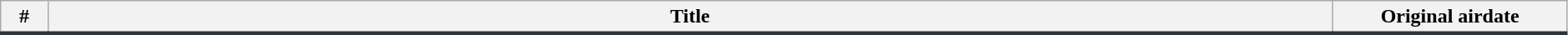<table class="wikitable" width = "99%">
<tr style="border-bottom:3px solid #2C3539">
<th width="3%">#</th>
<th>Title</th>
<th width="15%">Original airdate<br>























</th>
</tr>
</table>
